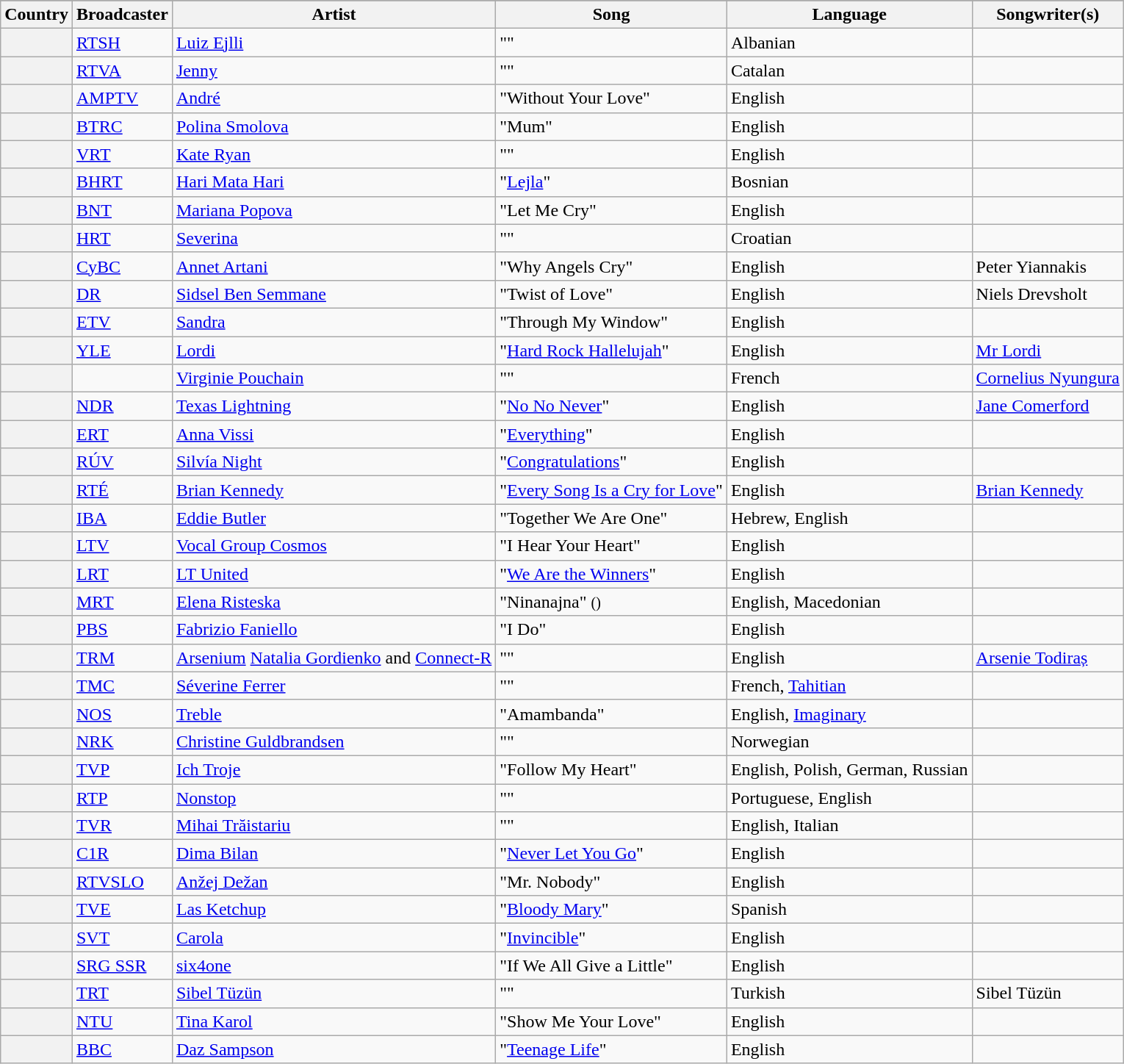<table class="wikitable plainrowheaders">
<tr>
</tr>
<tr>
<th scope="col">Country</th>
<th scope="col">Broadcaster</th>
<th scope="col">Artist</th>
<th scope="col">Song</th>
<th scope="col">Language</th>
<th scope="col">Songwriter(s)</th>
</tr>
<tr>
<th scope="row"></th>
<td><a href='#'>RTSH</a></td>
<td><a href='#'>Luiz Ejlli</a></td>
<td>""</td>
<td>Albanian</td>
<td></td>
</tr>
<tr>
<th scope="row"></th>
<td><a href='#'>RTVA</a></td>
<td><a href='#'>Jenny</a></td>
<td>""</td>
<td>Catalan</td>
<td></td>
</tr>
<tr>
<th scope="row"></th>
<td><a href='#'>AMPTV</a></td>
<td><a href='#'>André</a></td>
<td>"Without Your Love"</td>
<td>English</td>
<td></td>
</tr>
<tr>
<th scope="row"></th>
<td><a href='#'>BTRC</a></td>
<td><a href='#'>Polina Smolova</a></td>
<td>"Mum"</td>
<td>English</td>
<td></td>
</tr>
<tr>
<th scope="row"></th>
<td><a href='#'>VRT</a></td>
<td><a href='#'>Kate Ryan</a></td>
<td>""</td>
<td>English</td>
<td></td>
</tr>
<tr>
<th scope="row"></th>
<td><a href='#'>BHRT</a></td>
<td><a href='#'>Hari Mata Hari</a></td>
<td>"<a href='#'>Lejla</a>"</td>
<td>Bosnian</td>
<td></td>
</tr>
<tr>
<th scope="row"></th>
<td><a href='#'>BNT</a></td>
<td><a href='#'>Mariana Popova</a></td>
<td>"Let Me Cry"</td>
<td>English</td>
<td></td>
</tr>
<tr>
<th scope="row"></th>
<td><a href='#'>HRT</a></td>
<td><a href='#'>Severina</a></td>
<td>""</td>
<td>Croatian</td>
<td></td>
</tr>
<tr>
<th scope="row"></th>
<td><a href='#'>CyBC</a></td>
<td><a href='#'>Annet Artani</a></td>
<td>"Why Angels Cry"</td>
<td>English</td>
<td>Peter Yiannakis</td>
</tr>
<tr>
<th scope="row"></th>
<td><a href='#'>DR</a></td>
<td><a href='#'>Sidsel Ben Semmane</a></td>
<td>"Twist of Love"</td>
<td>English</td>
<td>Niels Drevsholt</td>
</tr>
<tr>
<th scope="row"></th>
<td><a href='#'>ETV</a></td>
<td><a href='#'>Sandra</a></td>
<td>"Through My Window"</td>
<td>English</td>
<td></td>
</tr>
<tr>
<th scope="row"></th>
<td><a href='#'>YLE</a></td>
<td><a href='#'>Lordi</a></td>
<td>"<a href='#'>Hard Rock Hallelujah</a>"</td>
<td>English</td>
<td><a href='#'>Mr Lordi</a></td>
</tr>
<tr>
<th scope="row"></th>
<td></td>
<td><a href='#'>Virginie Pouchain</a></td>
<td>""</td>
<td>French</td>
<td><a href='#'>Cornelius Nyungura</a></td>
</tr>
<tr>
<th scope="row"></th>
<td><a href='#'>NDR</a></td>
<td><a href='#'>Texas Lightning</a></td>
<td>"<a href='#'>No No Never</a>"</td>
<td>English</td>
<td><a href='#'>Jane Comerford</a></td>
</tr>
<tr>
<th scope="row"></th>
<td><a href='#'>ERT</a></td>
<td><a href='#'>Anna Vissi</a></td>
<td>"<a href='#'>Everything</a>"</td>
<td>English</td>
<td></td>
</tr>
<tr>
<th scope="row"></th>
<td><a href='#'>RÚV</a></td>
<td><a href='#'>Silvía Night</a></td>
<td>"<a href='#'>Congratulations</a>"</td>
<td>English</td>
<td></td>
</tr>
<tr>
<th scope="row"></th>
<td><a href='#'>RTÉ</a></td>
<td><a href='#'>Brian Kennedy</a></td>
<td>"<a href='#'>Every Song Is a Cry for Love</a>"</td>
<td>English</td>
<td><a href='#'>Brian Kennedy</a></td>
</tr>
<tr>
<th scope="row"></th>
<td><a href='#'>IBA</a></td>
<td><a href='#'>Eddie Butler</a></td>
<td>"Together We Are One"</td>
<td>Hebrew, English</td>
<td></td>
</tr>
<tr>
<th scope="row"></th>
<td><a href='#'>LTV</a></td>
<td><a href='#'>Vocal Group Cosmos</a></td>
<td>"I Hear Your Heart"</td>
<td>English</td>
<td></td>
</tr>
<tr>
<th scope="row"></th>
<td><a href='#'>LRT</a></td>
<td><a href='#'>LT United</a></td>
<td>"<a href='#'>We Are the Winners</a>"</td>
<td>English</td>
<td></td>
</tr>
<tr>
<th scope="row"></th>
<td><a href='#'>MRT</a></td>
<td><a href='#'>Elena Risteska</a></td>
<td>"Ninanajna" <small>()</small></td>
<td>English, Macedonian</td>
<td></td>
</tr>
<tr>
<th scope="row"></th>
<td><a href='#'>PBS</a></td>
<td><a href='#'>Fabrizio Faniello</a></td>
<td>"I Do"</td>
<td>English</td>
<td></td>
</tr>
<tr>
<th scope="row"></th>
<td><a href='#'>TRM</a></td>
<td><a href='#'>Arsenium</a>  <a href='#'>Natalia Gordienko</a> and <a href='#'>Connect-R</a></td>
<td>""</td>
<td>English</td>
<td><a href='#'>Arsenie Todiraș</a></td>
</tr>
<tr>
<th scope="row"></th>
<td><a href='#'>TMC</a></td>
<td><a href='#'>Séverine Ferrer</a></td>
<td>""</td>
<td>French, <a href='#'>Tahitian</a></td>
<td></td>
</tr>
<tr>
<th scope="row"></th>
<td><a href='#'>NOS</a></td>
<td><a href='#'>Treble</a></td>
<td>"Amambanda"</td>
<td>English, <a href='#'>Imaginary</a></td>
<td></td>
</tr>
<tr>
<th scope="row"></th>
<td><a href='#'>NRK</a></td>
<td><a href='#'>Christine Guldbrandsen</a></td>
<td>""</td>
<td>Norwegian</td>
<td></td>
</tr>
<tr>
<th scope="row"></th>
<td><a href='#'>TVP</a></td>
<td><a href='#'>Ich Troje</a></td>
<td>"Follow My Heart"</td>
<td>English, Polish, German, Russian</td>
<td></td>
</tr>
<tr>
<th scope="row"></th>
<td><a href='#'>RTP</a></td>
<td><a href='#'>Nonstop</a></td>
<td>""</td>
<td>Portuguese, English</td>
<td></td>
</tr>
<tr>
<th scope="row"></th>
<td><a href='#'>TVR</a></td>
<td><a href='#'>Mihai Trăistariu</a></td>
<td>""</td>
<td>English, Italian</td>
<td></td>
</tr>
<tr>
<th scope="row"></th>
<td><a href='#'>C1R</a></td>
<td><a href='#'>Dima Bilan</a></td>
<td>"<a href='#'>Never Let You Go</a>"</td>
<td>English</td>
<td></td>
</tr>
<tr>
<th scope="row"></th>
<td><a href='#'>RTVSLO</a></td>
<td><a href='#'>Anžej Dežan</a></td>
<td>"Mr. Nobody"</td>
<td>English</td>
<td></td>
</tr>
<tr>
<th scope="row"></th>
<td><a href='#'>TVE</a></td>
<td><a href='#'>Las Ketchup</a></td>
<td>"<a href='#'>Bloody Mary</a>"</td>
<td>Spanish</td>
<td></td>
</tr>
<tr>
<th scope="row"></th>
<td><a href='#'>SVT</a></td>
<td><a href='#'>Carola</a></td>
<td>"<a href='#'>Invincible</a>"</td>
<td>English</td>
<td></td>
</tr>
<tr>
<th scope="row"></th>
<td><a href='#'>SRG SSR</a></td>
<td><a href='#'>six4one</a></td>
<td>"If We All Give a Little"</td>
<td>English</td>
<td></td>
</tr>
<tr>
<th scope="row"></th>
<td><a href='#'>TRT</a></td>
<td><a href='#'>Sibel Tüzün</a></td>
<td>""</td>
<td>Turkish</td>
<td>Sibel Tüzün</td>
</tr>
<tr>
<th scope="row"></th>
<td><a href='#'>NTU</a></td>
<td><a href='#'>Tina Karol</a></td>
<td>"Show Me Your Love"</td>
<td>English</td>
<td></td>
</tr>
<tr>
<th scope="row"></th>
<td><a href='#'>BBC</a></td>
<td><a href='#'>Daz Sampson</a></td>
<td>"<a href='#'>Teenage Life</a>"</td>
<td>English</td>
<td></td>
</tr>
</table>
